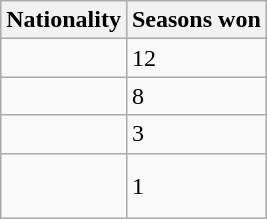<table class=wikitable>
<tr>
<th>Nationality</th>
<th>Seasons won</th>
</tr>
<tr>
<td></td>
<td>12</td>
</tr>
<tr>
<td></td>
<td>8</td>
</tr>
<tr>
<td></td>
<td>3</td>
</tr>
<tr>
<td> <br>  <br> </td>
<td>1</td>
</tr>
</table>
